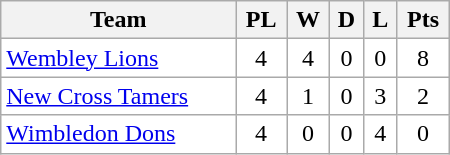<table class=wikitable width="300" style="background:#FFFFFF;">
<tr>
<th>Team</th>
<th>PL</th>
<th>W</th>
<th>D</th>
<th>L</th>
<th>Pts</th>
</tr>
<tr>
<td><a href='#'>Wembley Lions</a></td>
<td align="center">4</td>
<td align="center">4</td>
<td align="center">0</td>
<td align="center">0</td>
<td align="center">8</td>
</tr>
<tr>
<td><a href='#'>New Cross Tamers</a></td>
<td align="center">4</td>
<td align="center">1</td>
<td align="center">0</td>
<td align="center">3</td>
<td align="center">2</td>
</tr>
<tr>
<td><a href='#'>Wimbledon Dons</a></td>
<td align="center">4</td>
<td align="center">0</td>
<td align="center">0</td>
<td align="center">4</td>
<td align="center">0</td>
</tr>
</table>
